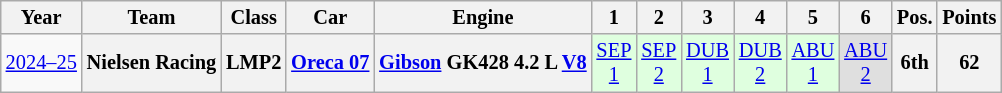<table class="wikitable" style="text-align:center; font-size:85%">
<tr>
<th>Year</th>
<th>Team</th>
<th>Class</th>
<th>Car</th>
<th>Engine</th>
<th>1</th>
<th>2</th>
<th>3</th>
<th>4</th>
<th>5</th>
<th>6</th>
<th>Pos.</th>
<th>Points</th>
</tr>
<tr>
<td><a href='#'>2024–25</a></td>
<th>Nielsen Racing</th>
<th>LMP2</th>
<th><a href='#'>Oreca 07</a></th>
<th><a href='#'>Gibson</a> GK428 4.2 L <a href='#'>V8</a></th>
<td style="background:#DFFFDF;"><a href='#'>SEP<br>1</a><br></td>
<td style="background:#DFFFDF;"><a href='#'>SEP<br>2</a><br></td>
<td style="background:#DFFFDF;"><a href='#'>DUB<br>1</a><br></td>
<td style="background:#DFFFDF;"><a href='#'>DUB<br>2</a><br></td>
<td style="background:#DFFFDF;"><a href='#'>ABU<br>1</a><br></td>
<td style="background:#DFDFDF;"><a href='#'>ABU<br>2</a><br></td>
<th>6th</th>
<th>62</th>
</tr>
</table>
